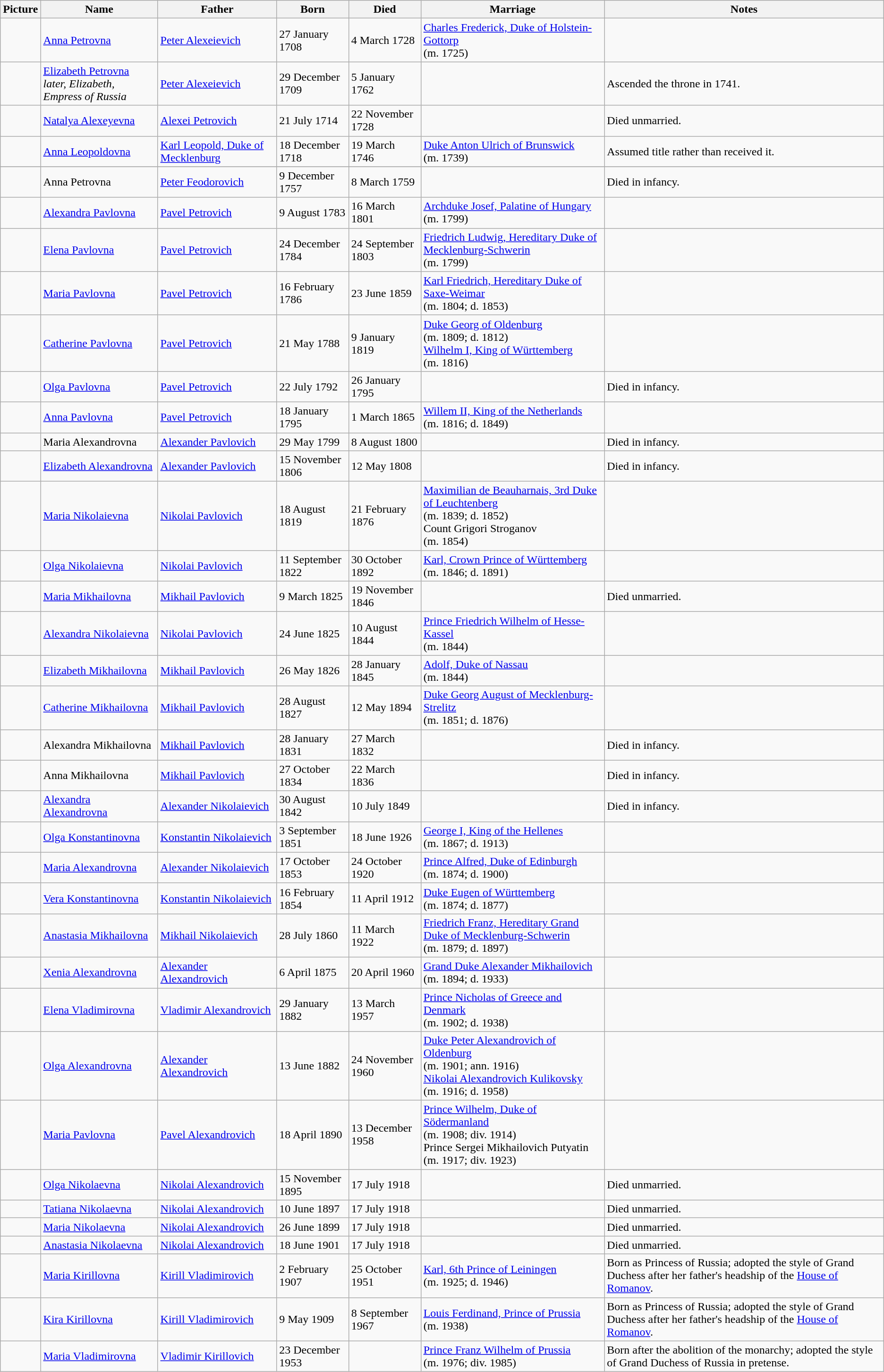<table class="wikitable sortable">
<tr>
<th class=unsortable>Picture</th>
<th>Name</th>
<th>Father</th>
<th>Born</th>
<th>Died</th>
<th>Marriage</th>
<th class=unsortable>Notes</th>
</tr>
<tr>
<td></td>
<td><a href='#'>Anna Petrovna</a></td>
<td><a href='#'>Peter Alexeievich</a></td>
<td>27 January 1708</td>
<td>4 March 1728</td>
<td><a href='#'>Charles Frederick, Duke of Holstein-Gottorp</a><br>(m. 1725)</td>
<td></td>
</tr>
<tr>
<td></td>
<td><a href='#'>Elizabeth Petrovna</a><br><em>later, Elizabeth, Empress of Russia</em><br></td>
<td><a href='#'>Peter Alexeievich</a></td>
<td>29 December 1709</td>
<td>5 January 1762</td>
<td></td>
<td>Ascended the throne in 1741.</td>
</tr>
<tr>
<td></td>
<td><a href='#'>Natalya Alexeyevna</a></td>
<td><a href='#'>Alexei Petrovich</a></td>
<td>21 July 1714</td>
<td>22 November 1728</td>
<td></td>
<td>Died unmarried.</td>
</tr>
<tr>
<td></td>
<td><a href='#'>Anna Leopoldovna</a></td>
<td><a href='#'>Karl Leopold, Duke of Mecklenburg</a></td>
<td>18 December 1718</td>
<td>19 March 1746</td>
<td><a href='#'>Duke Anton Ulrich of Brunswick</a><br>(m. 1739)</td>
<td>Assumed title rather than received it.</td>
</tr>
<tr>
</tr>
<tr>
<td></td>
<td>Anna Petrovna</td>
<td><a href='#'>Peter Feodorovich</a></td>
<td>9 December 1757</td>
<td>8 March 1759</td>
<td></td>
<td>Died in infancy.</td>
</tr>
<tr>
<td></td>
<td><a href='#'>Alexandra Pavlovna</a></td>
<td><a href='#'>Pavel Petrovich</a></td>
<td>9 August 1783</td>
<td>16 March 1801</td>
<td><a href='#'>Archduke Josef, Palatine of Hungary</a><br>(m. 1799)</td>
<td></td>
</tr>
<tr>
<td></td>
<td><a href='#'>Elena Pavlovna</a></td>
<td><a href='#'>Pavel Petrovich</a></td>
<td>24 December 1784</td>
<td>24 September 1803</td>
<td><a href='#'>Friedrich Ludwig, Hereditary Duke of Mecklenburg-Schwerin</a><br>(m. 1799)</td>
<td></td>
</tr>
<tr>
<td></td>
<td><a href='#'>Maria Pavlovna</a></td>
<td><a href='#'>Pavel Petrovich</a></td>
<td>16 February 1786</td>
<td>23 June 1859</td>
<td><a href='#'>Karl Friedrich, Hereditary Duke of Saxe-Weimar</a><br>(m. 1804; d. 1853)</td>
<td></td>
</tr>
<tr>
<td></td>
<td><a href='#'>Catherine Pavlovna</a></td>
<td><a href='#'>Pavel Petrovich</a></td>
<td>21 May 1788</td>
<td>9 January 1819</td>
<td><a href='#'>Duke Georg of Oldenburg</a><br>(m. 1809; d. 1812)<br><a href='#'>Wilhelm I, King of Württemberg</a><br>(m. 1816)</td>
<td></td>
</tr>
<tr>
<td></td>
<td><a href='#'>Olga Pavlovna</a></td>
<td><a href='#'>Pavel Petrovich</a></td>
<td>22 July 1792</td>
<td>26 January 1795</td>
<td></td>
<td>Died in infancy.</td>
</tr>
<tr>
<td></td>
<td><a href='#'>Anna Pavlovna</a></td>
<td><a href='#'>Pavel Petrovich</a></td>
<td>18 January 1795</td>
<td>1 March 1865</td>
<td><a href='#'>Willem II, King of the Netherlands</a><br>(m. 1816; d. 1849)</td>
<td></td>
</tr>
<tr>
<td></td>
<td>Maria Alexandrovna</td>
<td><a href='#'>Alexander Pavlovich</a></td>
<td>29 May 1799</td>
<td>8 August 1800</td>
<td></td>
<td>Died in infancy.</td>
</tr>
<tr>
<td></td>
<td><a href='#'>Elizabeth Alexandrovna</a></td>
<td><a href='#'>Alexander Pavlovich</a></td>
<td>15 November 1806</td>
<td>12 May 1808</td>
<td></td>
<td>Died in infancy.</td>
</tr>
<tr>
<td></td>
<td><a href='#'>Maria Nikolaievna</a></td>
<td><a href='#'>Nikolai Pavlovich</a></td>
<td>18 August 1819</td>
<td>21 February 1876</td>
<td><a href='#'>Maximilian de Beauharnais, 3rd Duke of Leuchtenberg</a><br>(m. 1839; d. 1852)<br> Count Grigori Stroganov<br>(m. 1854)</td>
<td></td>
</tr>
<tr>
<td></td>
<td><a href='#'>Olga Nikolaievna</a></td>
<td><a href='#'>Nikolai Pavlovich</a></td>
<td>11 September 1822</td>
<td>30 October 1892</td>
<td><a href='#'>Karl, Crown Prince of Württemberg</a><br>(m. 1846; d. 1891)</td>
<td></td>
</tr>
<tr>
<td></td>
<td><a href='#'>Maria Mikhailovna</a></td>
<td><a href='#'>Mikhail Pavlovich</a></td>
<td>9 March 1825</td>
<td>19 November 1846</td>
<td></td>
<td>Died unmarried.</td>
</tr>
<tr>
<td></td>
<td><a href='#'>Alexandra Nikolaievna</a></td>
<td><a href='#'>Nikolai Pavlovich</a></td>
<td>24 June 1825</td>
<td>10 August 1844</td>
<td><a href='#'>Prince Friedrich Wilhelm of Hesse-Kassel</a><br>(m. 1844)</td>
<td></td>
</tr>
<tr>
<td></td>
<td><a href='#'>Elizabeth Mikhailovna</a></td>
<td><a href='#'>Mikhail Pavlovich</a></td>
<td>26 May 1826</td>
<td>28 January 1845</td>
<td><a href='#'>Adolf, Duke of Nassau</a><br>(m. 1844)</td>
<td></td>
</tr>
<tr>
<td></td>
<td><a href='#'>Catherine Mikhailovna</a></td>
<td><a href='#'>Mikhail Pavlovich</a></td>
<td>28 August 1827</td>
<td>12 May 1894</td>
<td><a href='#'>Duke Georg August of Mecklenburg-Strelitz</a><br>(m. 1851; d. 1876)</td>
<td></td>
</tr>
<tr>
<td></td>
<td>Alexandra Mikhailovna</td>
<td><a href='#'>Mikhail Pavlovich</a></td>
<td>28 January 1831</td>
<td>27 March 1832</td>
<td></td>
<td>Died in infancy.</td>
</tr>
<tr>
<td></td>
<td>Anna Mikhailovna</td>
<td><a href='#'>Mikhail Pavlovich</a></td>
<td>27 October 1834</td>
<td>22 March 1836</td>
<td></td>
<td>Died in infancy.</td>
</tr>
<tr>
<td></td>
<td><a href='#'>Alexandra Alexandrovna</a></td>
<td><a href='#'>Alexander Nikolaievich</a></td>
<td>30 August 1842</td>
<td>10 July 1849</td>
<td></td>
<td>Died in infancy.</td>
</tr>
<tr>
<td></td>
<td><a href='#'>Olga Konstantinovna</a></td>
<td><a href='#'>Konstantin Nikolaievich</a></td>
<td>3 September 1851</td>
<td>18 June 1926</td>
<td><a href='#'>George I, King of the Hellenes</a><br>(m. 1867; d. 1913)</td>
<td></td>
</tr>
<tr>
<td></td>
<td><a href='#'>Maria Alexandrovna</a></td>
<td><a href='#'>Alexander Nikolaievich</a></td>
<td>17 October 1853</td>
<td>24 October 1920</td>
<td><a href='#'>Prince Alfred, Duke of Edinburgh</a><br>(m. 1874; d. 1900)</td>
<td></td>
</tr>
<tr>
<td></td>
<td><a href='#'>Vera Konstantinovna</a></td>
<td><a href='#'>Konstantin Nikolaievich</a></td>
<td>16 February 1854</td>
<td>11 April 1912</td>
<td><a href='#'>Duke Eugen of Württemberg</a><br>(m. 1874; d. 1877)</td>
<td></td>
</tr>
<tr>
<td></td>
<td><a href='#'>Anastasia Mikhailovna</a></td>
<td><a href='#'>Mikhail Nikolaievich</a></td>
<td>28 July 1860</td>
<td>11 March 1922</td>
<td><a href='#'>Friedrich Franz, Hereditary Grand Duke of Mecklenburg-Schwerin</a><br>(m. 1879; d. 1897)</td>
<td></td>
</tr>
<tr>
<td></td>
<td><a href='#'>Xenia Alexandrovna</a></td>
<td><a href='#'>Alexander Alexandrovich</a></td>
<td>6 April 1875</td>
<td>20 April 1960</td>
<td><a href='#'>Grand Duke Alexander Mikhailovich</a><br>(m. 1894; d. 1933)</td>
<td></td>
</tr>
<tr>
<td></td>
<td><a href='#'>Elena Vladimirovna</a></td>
<td><a href='#'>Vladimir Alexandrovich</a></td>
<td>29 January 1882</td>
<td>13 March 1957</td>
<td><a href='#'>Prince Nicholas of Greece and Denmark</a><br>(m. 1902; d. 1938)</td>
<td></td>
</tr>
<tr>
<td></td>
<td><a href='#'>Olga Alexandrovna</a></td>
<td><a href='#'>Alexander Alexandrovich</a></td>
<td>13 June 1882</td>
<td>24 November 1960</td>
<td><a href='#'>Duke Peter Alexandrovich of Oldenburg</a><br>(m. 1901; ann. 1916)<br><a href='#'>Nikolai Alexandrovich Kulikovsky</a><br>(m. 1916; d. 1958)</td>
<td></td>
</tr>
<tr>
<td></td>
<td><a href='#'>Maria Pavlovna</a></td>
<td><a href='#'>Pavel Alexandrovich</a></td>
<td>18 April 1890</td>
<td>13 December 1958</td>
<td><a href='#'>Prince Wilhelm, Duke of Södermanland</a><br>(m. 1908; div. 1914)<br>Prince Sergei Mikhailovich Putyatin<br>(m. 1917; div. 1923)</td>
<td></td>
</tr>
<tr>
<td></td>
<td><a href='#'>Olga Nikolaevna</a></td>
<td><a href='#'>Nikolai Alexandrovich</a></td>
<td>15 November 1895</td>
<td>17 July 1918</td>
<td></td>
<td>Died unmarried.</td>
</tr>
<tr>
<td></td>
<td><a href='#'>Tatiana Nikolaevna</a></td>
<td><a href='#'>Nikolai Alexandrovich</a></td>
<td>10 June 1897</td>
<td>17 July 1918</td>
<td></td>
<td>Died unmarried.</td>
</tr>
<tr>
<td></td>
<td><a href='#'>Maria Nikolaevna</a></td>
<td><a href='#'>Nikolai Alexandrovich</a></td>
<td>26 June 1899</td>
<td>17 July 1918</td>
<td></td>
<td>Died unmarried.</td>
</tr>
<tr>
<td></td>
<td><a href='#'>Anastasia Nikolaevna</a></td>
<td><a href='#'>Nikolai Alexandrovich</a></td>
<td>18 June 1901</td>
<td>17 July 1918</td>
<td></td>
<td>Died unmarried.</td>
</tr>
<tr>
<td></td>
<td><a href='#'>Maria Kirillovna</a></td>
<td><a href='#'>Kirill Vladimirovich</a></td>
<td>2 February 1907</td>
<td>25 October 1951</td>
<td><a href='#'>Karl, 6th Prince of Leiningen</a><br>(m. 1925; d. 1946)</td>
<td>Born as Princess of Russia; adopted the style of Grand Duchess after her father's headship of the <a href='#'>House of Romanov</a>.</td>
</tr>
<tr>
<td></td>
<td><a href='#'>Kira Kirillovna</a></td>
<td><a href='#'>Kirill Vladimirovich</a></td>
<td>9 May 1909</td>
<td>8 September 1967</td>
<td><a href='#'>Louis Ferdinand, Prince of Prussia</a><br>(m. 1938)</td>
<td>Born as Princess of Russia; adopted the style of Grand Duchess after her father's headship of the <a href='#'>House of Romanov</a>.</td>
</tr>
<tr>
<td></td>
<td><a href='#'>Maria Vladimirovna</a></td>
<td><a href='#'>Vladimir Kirillovich</a></td>
<td>23 December 1953</td>
<td></td>
<td><a href='#'>Prince Franz Wilhelm of Prussia</a><br>(m. 1976; div. 1985)</td>
<td>Born after the abolition of the monarchy; adopted the style of Grand Duchess of Russia in pretense.</td>
</tr>
</table>
